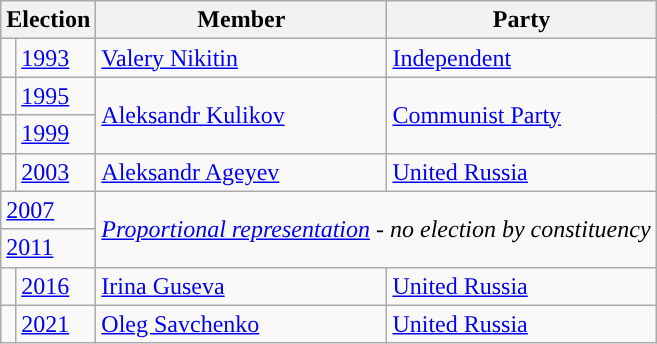<table class="wikitable">
<tr>
<th colspan="2">Election</th>
<th>Member</th>
<th>Party</th>
</tr>
<tr>
<td style="background-color:"></td>
<td><a href='#'>1993</a></td>
<td><a href='#'>Valery Nikitin</a></td>
<td><a href='#'>Independent</a></td>
</tr>
<tr>
<td style="background-color:"></td>
<td><a href='#'>1995</a></td>
<td rowspan=2><a href='#'>Aleksandr Kulikov</a></td>
<td rowspan=2><a href='#'>Communist Party</a></td>
</tr>
<tr>
<td style="background-color:"></td>
<td><a href='#'>1999</a></td>
</tr>
<tr>
<td style="background-color:"></td>
<td><a href='#'>2003</a></td>
<td><a href='#'>Aleksandr Ageyev</a></td>
<td><a href='#'>United Russia</a></td>
</tr>
<tr>
<td colspan=2><a href='#'>2007</a></td>
<td colspan=2 rowspan=2><em><a href='#'>Proportional representation</a> - no election by constituency</em></td>
</tr>
<tr>
<td colspan=2><a href='#'>2011</a></td>
</tr>
<tr>
<td style="background-color: "></td>
<td><a href='#'>2016</a></td>
<td><a href='#'>Irina Guseva</a></td>
<td><a href='#'>United Russia</a></td>
</tr>
<tr>
<td style="background-color: "></td>
<td><a href='#'>2021</a></td>
<td><a href='#'>Oleg Savchenko</a></td>
<td><a href='#'>United Russia</a></td>
</tr>
</table>
